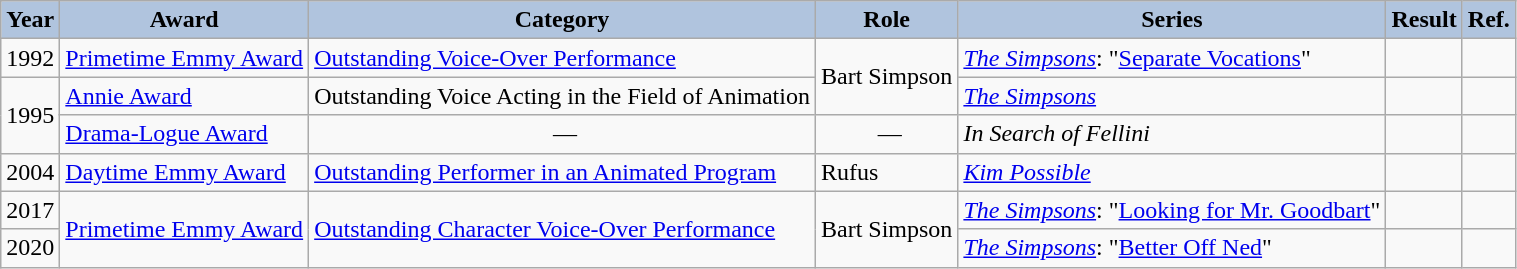<table class="wikitable">
<tr>
<th style="background-color: #B0C4DE;">Year</th>
<th style="background-color: #B0C4DE;">Award</th>
<th style="background-color: #B0C4DE;">Category</th>
<th style="background-color: #B0C4DE;">Role</th>
<th style="background-color: #B0C4DE;">Series</th>
<th style="background-color: #B0C4DE;">Result</th>
<th style="background-color: #B0C4DE;">Ref.</th>
</tr>
<tr>
<td>1992</td>
<td><a href='#'>Primetime Emmy Award</a></td>
<td><a href='#'>Outstanding Voice-Over Performance</a></td>
<td rowspan="2">Bart Simpson</td>
<td><em><a href='#'>The Simpsons</a></em>: "<a href='#'>Separate Vocations</a>"</td>
<td></td>
<td align=center></td>
</tr>
<tr>
<td rowspan=2>1995</td>
<td><a href='#'>Annie Award</a></td>
<td>Outstanding Voice Acting in the Field of Animation</td>
<td><em><a href='#'>The Simpsons</a></em></td>
<td></td>
<td align=center></td>
</tr>
<tr>
<td><a href='#'>Drama-Logue Award</a></td>
<td align=center> —</td>
<td align=center> —</td>
<td><em>In Search of Fellini</em></td>
<td></td>
<td align=center></td>
</tr>
<tr>
<td>2004</td>
<td><a href='#'>Daytime Emmy Award</a></td>
<td><a href='#'>Outstanding Performer in an Animated Program</a></td>
<td>Rufus</td>
<td><em><a href='#'>Kim Possible</a></em></td>
<td></td>
<td align=center></td>
</tr>
<tr>
<td>2017</td>
<td rowspan=2><a href='#'>Primetime Emmy Award</a></td>
<td rowspan=2><a href='#'>Outstanding Character Voice-Over Performance</a></td>
<td rowspan=2>Bart Simpson</td>
<td><em><a href='#'>The Simpsons</a></em>: "<a href='#'>Looking for Mr. Goodbart</a>"</td>
<td></td>
<td align=center></td>
</tr>
<tr>
<td>2020</td>
<td><em><a href='#'>The Simpsons</a></em>: "<a href='#'>Better Off Ned</a>"</td>
<td></td>
<td align=center></td>
</tr>
</table>
